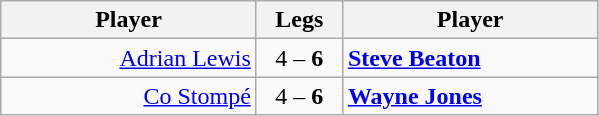<table class=wikitable style="text-align:center">
<tr>
<th width=163>Player</th>
<th width=50>Legs</th>
<th width=163>Player</th>
</tr>
<tr align=left>
<td align=right><a href='#'>Adrian Lewis</a> </td>
<td align=center>4 – <strong>6</strong></td>
<td> <strong><a href='#'>Steve Beaton</a></strong></td>
</tr>
<tr align=left>
<td align=right><a href='#'>Co Stompé</a> </td>
<td align=center>4 – <strong>6</strong></td>
<td> <strong><a href='#'>Wayne Jones</a></strong></td>
</tr>
</table>
